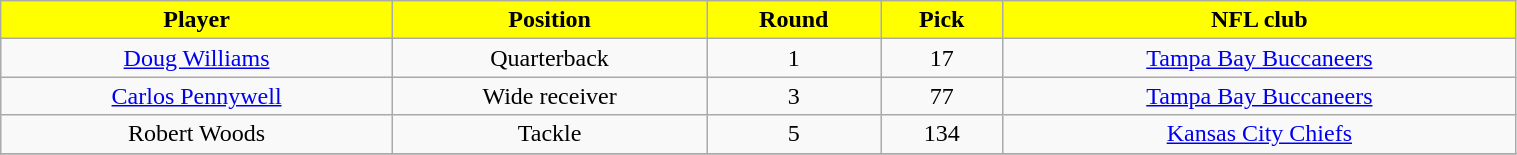<table class="wikitable" width="80%">
<tr align="center"  style="background:yellow;color:black;">
<td><strong>Player</strong></td>
<td><strong>Position</strong></td>
<td><strong>Round</strong></td>
<td><strong>Pick</strong></td>
<td><strong>NFL club</strong></td>
</tr>
<tr align="center" bgcolor="">
<td><a href='#'>Doug Williams</a></td>
<td>Quarterback</td>
<td>1</td>
<td>17</td>
<td><a href='#'>Tampa Bay Buccaneers</a></td>
</tr>
<tr align="center" bgcolor="">
<td><a href='#'>Carlos Pennywell</a></td>
<td>Wide receiver</td>
<td>3</td>
<td>77</td>
<td><a href='#'>Tampa Bay Buccaneers</a></td>
</tr>
<tr align="center" bgcolor="">
<td>Robert Woods</td>
<td>Tackle</td>
<td>5</td>
<td>134</td>
<td><a href='#'>Kansas City Chiefs</a></td>
</tr>
<tr align="center" bgcolor="">
</tr>
</table>
